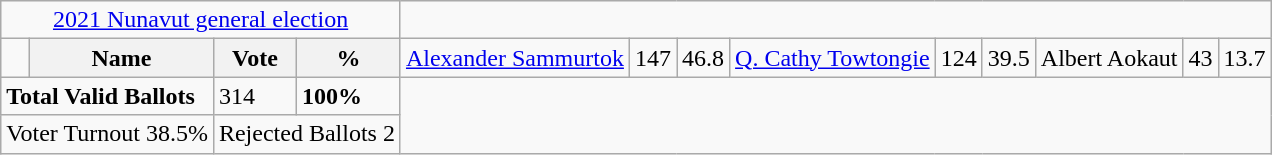<table class="wikitable">
<tr>
<td colspan=4 align=center><a href='#'>2021 Nunavut general election</a></td>
</tr>
<tr>
<td></td>
<th><strong>Name </strong></th>
<th><strong>Vote</strong></th>
<th><strong>%</strong><br></th>
<td><a href='#'>Alexander Sammurtok</a></td>
<td>147</td>
<td>46.8<br></td>
<td><a href='#'>Q. Cathy Towtongie</a></td>
<td>124</td>
<td>39.5<br></td>
<td>Albert Aokaut</td>
<td>43</td>
<td>13.7</td>
</tr>
<tr>
<td colspan=2><strong>Total Valid Ballots</strong></td>
<td>314</td>
<td><strong>100%</strong></td>
</tr>
<tr>
<td colspan=2 align=center>Voter Turnout 38.5%</td>
<td colspan=2 align=center>Rejected Ballots 2</td>
</tr>
</table>
